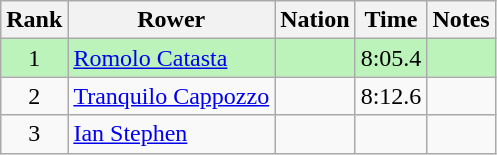<table class="wikitable sortable" style="text-align:center">
<tr>
<th>Rank</th>
<th>Rower</th>
<th>Nation</th>
<th>Time</th>
<th>Notes</th>
</tr>
<tr bgcolor=bbf3bb>
<td>1</td>
<td align=left><a href='#'>Romolo Catasta</a></td>
<td align=left></td>
<td>8:05.4</td>
<td></td>
</tr>
<tr>
<td>2</td>
<td align=left><a href='#'>Tranquilo Cappozzo</a></td>
<td align=left></td>
<td>8:12.6</td>
<td></td>
</tr>
<tr>
<td>3</td>
<td align=left><a href='#'>Ian Stephen</a></td>
<td align=left></td>
<td data-sort-value=9:99.9></td>
<td></td>
</tr>
</table>
